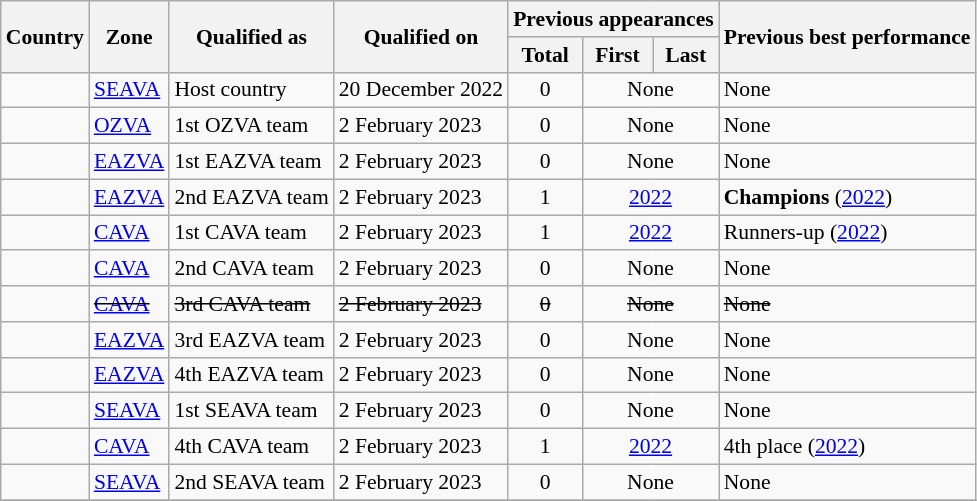<table class="wikitable sortable" style="font-size:90%">
<tr>
<th rowspan=2>Country</th>
<th rowspan=2>Zone</th>
<th rowspan=2>Qualified as</th>
<th rowspan=2>Qualified on</th>
<th colspan=3>Previous appearances</th>
<th rowspan=2>Previous best performance</th>
</tr>
<tr>
<th>Total</th>
<th>First</th>
<th>Last</th>
</tr>
<tr>
<td></td>
<td><a href='#'>SEAVA</a></td>
<td>Host country</td>
<td>20 December 2022</td>
<td style="text-align:center">0</td>
<td colspan=2 style="text-align:center">None</td>
<td>None</td>
</tr>
<tr>
<td></td>
<td><a href='#'>OZVA</a></td>
<td>1st OZVA team</td>
<td>2 February 2023</td>
<td style="text-align:center">0</td>
<td colspan=2 style="text-align:center">None</td>
<td>None</td>
</tr>
<tr>
<td></td>
<td><a href='#'>EAZVA</a></td>
<td>1st EAZVA team</td>
<td>2 February 2023</td>
<td style="text-align:center">0</td>
<td colspan=2 style="text-align:center">None</td>
<td>None</td>
</tr>
<tr>
<td></td>
<td><a href='#'>EAZVA</a></td>
<td>2nd EAZVA team</td>
<td>2 February 2023</td>
<td style="text-align:center">1</td>
<td colspan=2 style="text-align:center"><a href='#'>2022</a></td>
<td><strong>Champions</strong> (<a href='#'>2022</a>)</td>
</tr>
<tr>
<td></td>
<td><a href='#'>CAVA</a></td>
<td>1st CAVA team</td>
<td>2 February 2023</td>
<td style="text-align:center">1</td>
<td colspan=2 style="text-align:center"><a href='#'>2022</a></td>
<td>Runners-up (<a href='#'>2022</a>)</td>
</tr>
<tr>
<td></td>
<td><a href='#'>CAVA</a></td>
<td>2nd CAVA team</td>
<td>2 February 2023</td>
<td style="text-align:center">0</td>
<td colspan=2 style="text-align:center">None</td>
<td>None</td>
</tr>
<tr>
<td><s></s></td>
<td><s><a href='#'>CAVA</a></s></td>
<td><s>3rd CAVA team</s></td>
<td><s>2 February 2023</s></td>
<td style="text-align:center"><s>0</s></td>
<td colspan=2 style="text-align:center"><s>None</s></td>
<td><s>None</s></td>
</tr>
<tr>
<td></td>
<td><a href='#'>EAZVA</a></td>
<td>3rd EAZVA team</td>
<td>2 February 2023</td>
<td style="text-align:center">0</td>
<td colspan=2 style="text-align:center">None</td>
<td>None</td>
</tr>
<tr>
<td></td>
<td><a href='#'>EAZVA</a></td>
<td>4th EAZVA team</td>
<td>2 February 2023</td>
<td style="text-align:center">0</td>
<td colspan=2 style="text-align:center">None</td>
<td>None</td>
</tr>
<tr>
<td></td>
<td><a href='#'>SEAVA</a></td>
<td>1st SEAVA team</td>
<td>2 February 2023</td>
<td style="text-align:center">0</td>
<td colspan=2 style="text-align:center">None</td>
<td>None</td>
</tr>
<tr>
<td></td>
<td><a href='#'>CAVA</a></td>
<td>4th CAVA team</td>
<td>2 February 2023</td>
<td style="text-align:center">1</td>
<td colspan=2 style="text-align:center"><a href='#'>2022</a></td>
<td>4th place (<a href='#'>2022</a>)</td>
</tr>
<tr>
<td></td>
<td><a href='#'>SEAVA</a></td>
<td>2nd SEAVA team</td>
<td>2 February 2023</td>
<td style="text-align:center">0</td>
<td colspan=2 style="text-align:center">None</td>
<td>None</td>
</tr>
<tr>
</tr>
</table>
